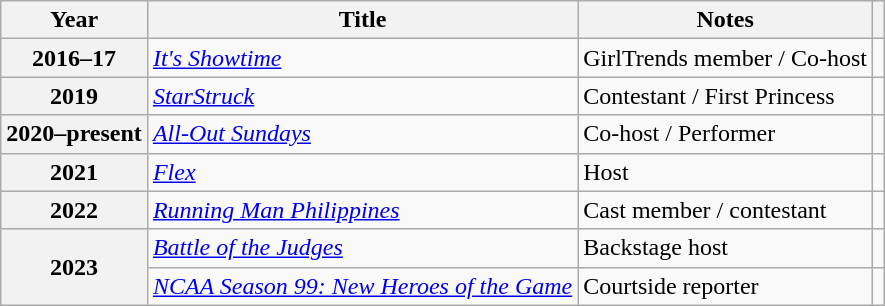<table class="wikitable sortable plainrowheaders">
<tr>
<th scope="col">Year</th>
<th scope="col">Title</th>
<th scope="col">Notes</th>
<th scope="col" class="unsortable"></th>
</tr>
<tr>
<th scope="row">2016–17</th>
<td><em><a href='#'>It's Showtime</a></em></td>
<td>GirlTrends member / Co-host</td>
<td></td>
</tr>
<tr>
<th scope="row">2019</th>
<td><em><a href='#'>StarStruck</a></em></td>
<td>Contestant / First Princess</td>
<td></td>
</tr>
<tr>
<th scope="row">2020–present</th>
<td><em><a href='#'>All-Out Sundays</a></em></td>
<td>Co-host / Performer</td>
<td></td>
</tr>
<tr>
<th scope="row">2021</th>
<td><em><a href='#'>Flex</a></em></td>
<td>Host</td>
<td></td>
</tr>
<tr>
<th scope="row">2022</th>
<td><em><a href='#'>Running Man Philippines</a></em></td>
<td>Cast member / contestant</td>
<td></td>
</tr>
<tr>
<th rowspan="2" scope="row">2023</th>
<td><em><a href='#'>Battle of the Judges</a></em></td>
<td>Backstage host</td>
<td></td>
</tr>
<tr>
<td><em><a href='#'>NCAA Season 99: New Heroes of the Game</a></em></td>
<td>Courtside reporter</td>
<td></td>
</tr>
</table>
